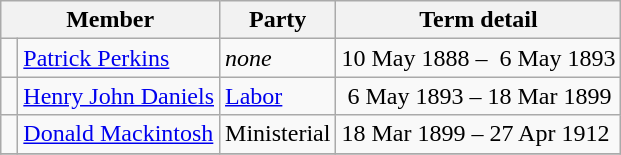<table class="wikitable">
<tr>
<th colspan="2">Member</th>
<th>Party</th>
<th>Term detail</th>
</tr>
<tr>
<td> </td>
<td><a href='#'>Patrick Perkins</a></td>
<td><em>none</em></td>
<td>10 May 1888 –  6 May 1893</td>
</tr>
<tr>
<td> </td>
<td><a href='#'>Henry John Daniels</a></td>
<td><a href='#'>Labor</a></td>
<td> 6 May 1893 – 18 Mar 1899</td>
</tr>
<tr>
<td> </td>
<td><a href='#'>Donald Mackintosh</a></td>
<td>Ministerial</td>
<td>18 Mar 1899 – 27 Apr 1912</td>
</tr>
<tr>
</tr>
</table>
